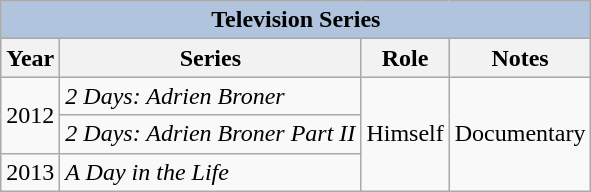<table class="wikitable">
<tr style="background:#ccc; text-align:center;">
<th colspan="4" style="background: LightSteelBlue;">Television Series</th>
</tr>
<tr style="background:#ccc; text-align:center;">
<th>Year</th>
<th>Series</th>
<th>Role</th>
<th>Notes</th>
</tr>
<tr>
<td rowspan="2">2012</td>
<td><em>2 Days: Adrien Broner</em></td>
<td rowspan="3">Himself</td>
<td rowspan="3">Documentary</td>
</tr>
<tr>
<td><em>2 Days: Adrien Broner Part II</em></td>
</tr>
<tr>
<td>2013</td>
<td><em>A Day in the Life</em></td>
</tr>
</table>
